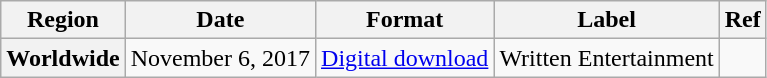<table class="wikitable plainrowheaders">
<tr>
<th>Region</th>
<th>Date</th>
<th>Format</th>
<th>Label</th>
<th>Ref</th>
</tr>
<tr>
<th scope="row">Worldwide</th>
<td>November 6, 2017</td>
<td><a href='#'>Digital download</a></td>
<td>Written Entertainment</td>
<td></td>
</tr>
</table>
